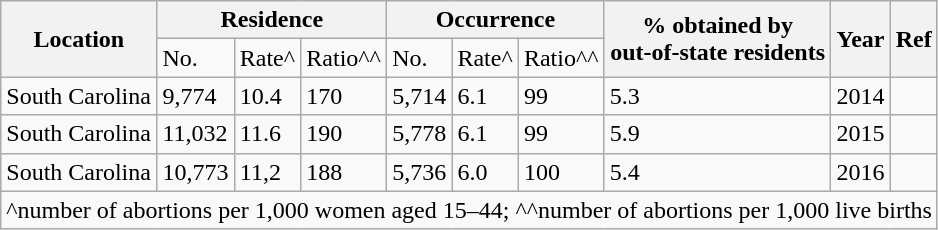<table class="wikitable">
<tr>
<th rowspan="2">Location</th>
<th colspan="3">Residence</th>
<th colspan="3">Occurrence</th>
<th rowspan="2">% obtained by<br>out-of-state residents</th>
<th rowspan="2">Year</th>
<th rowspan="2">Ref</th>
</tr>
<tr>
<td>No.</td>
<td>Rate^</td>
<td>Ratio^^</td>
<td>No.</td>
<td>Rate^</td>
<td>Ratio^^</td>
</tr>
<tr>
<td>South Carolina</td>
<td>9,774</td>
<td>10.4</td>
<td>170</td>
<td>5,714</td>
<td>6.1</td>
<td>99</td>
<td>5.3</td>
<td>2014</td>
<td></td>
</tr>
<tr>
<td>South Carolina</td>
<td>11,032</td>
<td>11.6</td>
<td>190</td>
<td>5,778</td>
<td>6.1</td>
<td>99</td>
<td>5.9</td>
<td>2015</td>
<td></td>
</tr>
<tr>
<td>South Carolina</td>
<td>10,773</td>
<td>11,2</td>
<td>188</td>
<td>5,736</td>
<td>6.0</td>
<td>100</td>
<td>5.4</td>
<td>2016</td>
<td></td>
</tr>
<tr>
<td colspan="10">^number of abortions per 1,000 women aged 15–44; ^^number of abortions per 1,000 live births</td>
</tr>
</table>
